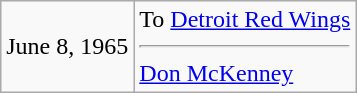<table class="wikitable">
<tr>
<td>June 8, 1965</td>
<td valign="top">To <a href='#'>Detroit Red Wings</a><hr><a href='#'>Don McKenney</a></td>
</tr>
</table>
